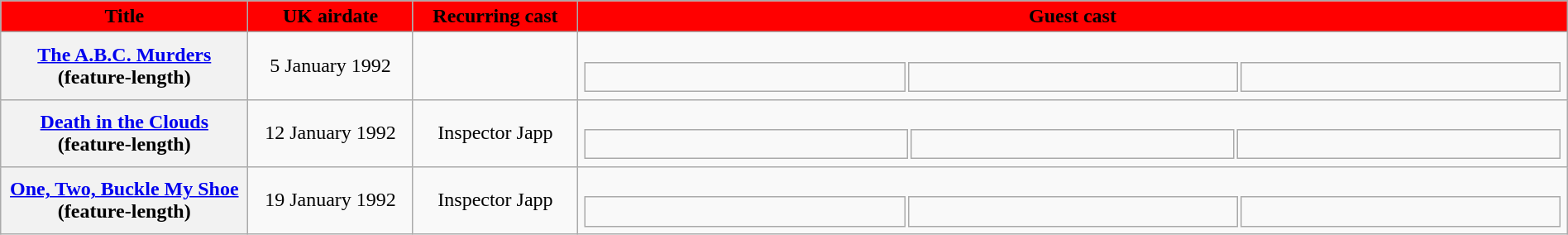<table class="wikitable plainrowheaders" style="width:100%;">
<tr>
<th style="background: Red; width:15%;">Title</th>
<th style="background: Red; width:10%;">UK airdate</th>
<th style="background: Red; width:10%;">Recurring cast</th>
<th style="background: Red; width:60%;">Guest cast</th>
</tr>
<tr id="The A.B.C. Murders">
<th scope="row" style="text-align:center;"><a href='#'>The A.B.C. Murders</a><br>(feature-length)</th>
<td style="text-align:center;">5 January 1992</td>
<td></td>
<td><br><table style="width:100%; font-size:90%;">
<tr>
<td style="width:33%; vertical-align:top;"><br></td>
<td style="width:34%; vertical-align:top;"><br></td>
<td style="width:33%; vertical-align:top;"><br></td>
</tr>
</table>
</td>
</tr>
<tr id="Death in the Clouds">
<th scope="row" style="text-align:center;"><a href='#'>Death in the Clouds</a><br>(feature-length)</th>
<td style="text-align:center;">12 January 1992</td>
<td style="text-align:center;">Inspector Japp</td>
<td><br><table style="width:100%; font-size:90%;">
<tr>
<td style="width:33%; vertical-align:top;"><br></td>
<td style="width:33%; vertical-align:top;"><br></td>
<td style="width:33%; vertical-align:top;"><br></td>
</tr>
</table>
</td>
</tr>
<tr id="One, Two, Buckle My Shoe">
<th scope="row" style="text-align:center;"><a href='#'>One, Two, Buckle My Shoe</a><br>(feature-length)</th>
<td style="text-align:center;">19 January 1992</td>
<td style="text-align:center;">Inspector Japp</td>
<td><br><table style="width:100%; font-size:90%;">
<tr>
<td style="width:33%; vertical-align:top;"><br></td>
<td style="width:34%; vertical-align:top;"><br></td>
<td style="width:33%; vertical-align:top;"><br></td>
</tr>
</table>
</td>
</tr>
</table>
